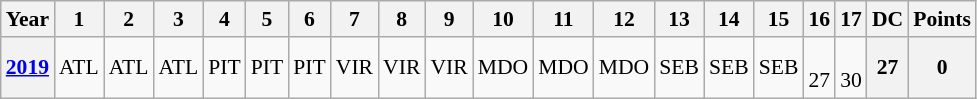<table class="wikitable" style="text-align:center; font-size:90%">
<tr>
<th>Year</th>
<th>1</th>
<th>2</th>
<th>3</th>
<th>4</th>
<th>5</th>
<th>6</th>
<th>7</th>
<th>8</th>
<th>9</th>
<th>10</th>
<th>11</th>
<th>12</th>
<th>13</th>
<th>14</th>
<th>15</th>
<th>16</th>
<th>17</th>
<th>DC</th>
<th>Points</th>
</tr>
<tr>
<th><a href='#'>2019</a></th>
<td>ATL<br></td>
<td>ATL<br></td>
<td>ATL<br></td>
<td>PIT<br></td>
<td>PIT<br></td>
<td>PIT<br></td>
<td>VIR<br></td>
<td>VIR<br></td>
<td>VIR<br></td>
<td>MDO<br></td>
<td>MDO<br></td>
<td>MDO<br></td>
<td>SEB<br></td>
<td>SEB<br></td>
<td>SEB<br></td>
<td><br>27</td>
<td><br>30</td>
<th>27</th>
<th>0</th>
</tr>
</table>
